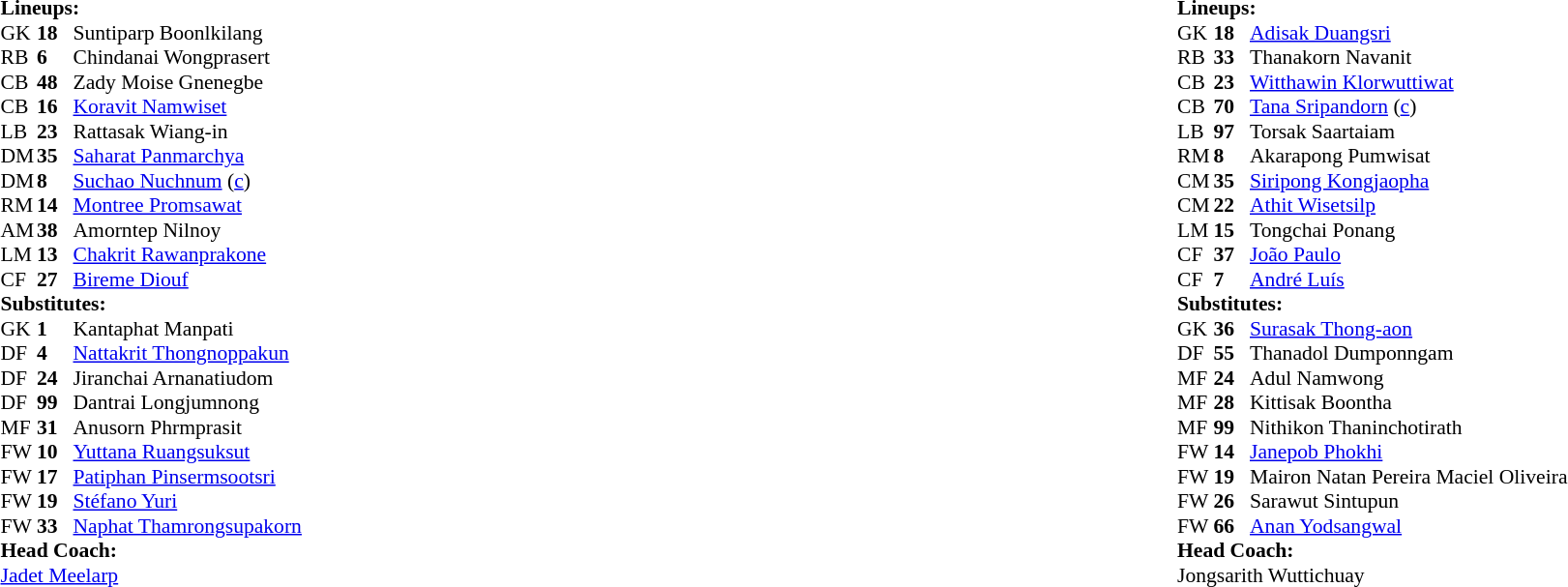<table style="width:100%">
<tr>
<td style="vertical-align:top; width:50%"><br><table style="font-size: 90%" cellspacing="0" cellpadding="0">
<tr>
<th width=25></th>
<th width=25></th>
</tr>
<tr>
<td colspan=3><strong>Lineups:</strong></td>
</tr>
<tr>
<td>GK</td>
<td><strong>18</strong></td>
<td> Suntiparp Boonlkilang</td>
</tr>
<tr>
<td>RB</td>
<td><strong>6</strong></td>
<td> Chindanai Wongprasert</td>
<td></td>
<td></td>
</tr>
<tr>
<td>CB</td>
<td><strong>48</strong></td>
<td> Zady Moise Gnenegbe</td>
<td></td>
<td></td>
</tr>
<tr>
<td>CB</td>
<td><strong>16</strong></td>
<td> <a href='#'>Koravit Namwiset</a></td>
</tr>
<tr>
<td>LB</td>
<td><strong>23</strong></td>
<td> Rattasak Wiang-in</td>
<td></td>
<td></td>
<td></td>
</tr>
<tr>
<td>DM</td>
<td><strong>35</strong></td>
<td> <a href='#'>Saharat Panmarchya</a></td>
<td></td>
<td></td>
</tr>
<tr>
<td>DM</td>
<td><strong>8</strong></td>
<td> <a href='#'>Suchao Nuchnum</a> (<a href='#'>c</a>)</td>
</tr>
<tr>
<td>RM</td>
<td><strong>14</strong></td>
<td> <a href='#'>Montree Promsawat</a></td>
<td></td>
<td></td>
<td></td>
</tr>
<tr>
<td>AM</td>
<td><strong>38</strong></td>
<td> Amorntep Nilnoy</td>
<td></td>
<td></td>
<td></td>
</tr>
<tr>
<td>LM</td>
<td><strong>13</strong></td>
<td> <a href='#'>Chakrit Rawanprakone</a></td>
<td></td>
<td></td>
<td></td>
</tr>
<tr>
<td>CF</td>
<td><strong>27</strong></td>
<td> <a href='#'>Bireme Diouf</a></td>
</tr>
<tr>
<td colspan=3><strong>Substitutes:</strong></td>
</tr>
<tr>
<td>GK</td>
<td><strong>1</strong></td>
<td> Kantaphat Manpati</td>
</tr>
<tr>
<td>DF</td>
<td><strong>4</strong></td>
<td> <a href='#'>Nattakrit Thongnoppakun</a></td>
<td></td>
<td></td>
<td></td>
</tr>
<tr>
<td>DF</td>
<td><strong>24</strong></td>
<td> Jiranchai Arnanatiudom</td>
</tr>
<tr>
<td>DF</td>
<td><strong>99</strong></td>
<td> Dantrai Longjumnong</td>
</tr>
<tr>
<td>MF</td>
<td><strong>31</strong></td>
<td> Anusorn Phrmprasit</td>
<td></td>
<td></td>
<td></td>
</tr>
<tr>
<td>FW</td>
<td><strong>10</strong></td>
<td> <a href='#'>Yuttana Ruangsuksut</a></td>
<td></td>
<td></td>
<td></td>
</tr>
<tr>
<td>FW</td>
<td><strong>17</strong></td>
<td> <a href='#'>Patiphan Pinsermsootsri</a></td>
<td></td>
<td></td>
<td></td>
</tr>
<tr>
<td>FW</td>
<td><strong>19</strong></td>
<td> <a href='#'>Stéfano Yuri</a></td>
</tr>
<tr>
<td>FW</td>
<td><strong>33</strong></td>
<td> <a href='#'>Naphat Thamrongsupakorn</a></td>
</tr>
<tr>
<td colspan=3><strong>Head Coach:</strong></td>
</tr>
<tr>
<td colspan=4> <a href='#'>Jadet Meelarp</a></td>
</tr>
</table>
</td>
<td style="vertical-align:top"></td>
<td style="vertical-align:top; width:50%"><br><table cellspacing="0" cellpadding="0" style="font-size:90%; margin:auto">
<tr>
<th width=25></th>
<th width=25></th>
</tr>
<tr>
<td colspan=3><strong>Lineups:</strong></td>
</tr>
<tr>
<td>GK</td>
<td><strong>18</strong></td>
<td> <a href='#'>Adisak Duangsri</a></td>
</tr>
<tr>
<td>RB</td>
<td><strong>33</strong></td>
<td> Thanakorn Navanit</td>
<td></td>
<td></td>
<td></td>
</tr>
<tr>
<td>CB</td>
<td><strong>23</strong></td>
<td> <a href='#'>Witthawin Klorwuttiwat</a></td>
<td></td>
<td></td>
<td></td>
</tr>
<tr>
<td>CB</td>
<td><strong>70</strong></td>
<td> <a href='#'>Tana Sripandorn</a> (<a href='#'>c</a>)</td>
</tr>
<tr>
<td>LB</td>
<td><strong>97</strong></td>
<td> Torsak Saartaiam</td>
</tr>
<tr>
<td>RM</td>
<td><strong>8</strong></td>
<td> Akarapong Pumwisat</td>
</tr>
<tr>
<td>CM</td>
<td><strong>35</strong></td>
<td> <a href='#'>Siripong Kongjaopha</a></td>
<td></td>
<td></td>
<td></td>
</tr>
<tr>
<td>CM</td>
<td><strong>22</strong></td>
<td> <a href='#'>Athit Wisetsilp</a></td>
<td></td>
<td></td>
<td></td>
</tr>
<tr>
<td>LM</td>
<td><strong>15</strong></td>
<td> Tongchai Ponang</td>
</tr>
<tr>
<td>CF</td>
<td><strong>37</strong></td>
<td> <a href='#'>João Paulo</a></td>
<td></td>
</tr>
<tr>
<td>CF</td>
<td><strong>7</strong></td>
<td> <a href='#'>André Luís</a></td>
<td></td>
<td></td>
</tr>
<tr>
<td colspan=3><strong>Substitutes:</strong></td>
</tr>
<tr>
<td>GK</td>
<td><strong>36</strong></td>
<td> <a href='#'>Surasak Thong-aon</a></td>
</tr>
<tr>
<td>DF</td>
<td><strong>55</strong></td>
<td> Thanadol Dumponngam</td>
</tr>
<tr>
<td>MF</td>
<td><strong>24</strong></td>
<td> Adul Namwong</td>
</tr>
<tr>
<td>MF</td>
<td><strong>28</strong></td>
<td> Kittisak Boontha</td>
</tr>
<tr>
<td>MF</td>
<td><strong>99</strong></td>
<td> Nithikon Thaninchotirath</td>
<td></td>
<td></td>
<td></td>
</tr>
<tr>
<td>FW</td>
<td><strong>14</strong></td>
<td> <a href='#'>Janepob Phokhi</a></td>
<td></td>
<td></td>
<td></td>
</tr>
<tr>
<td>FW</td>
<td><strong>19</strong></td>
<td> Mairon Natan Pereira Maciel Oliveira</td>
<td></td>
<td></td>
<td></td>
</tr>
<tr>
<td>FW</td>
<td><strong>26</strong></td>
<td> Sarawut Sintupun</td>
<td></td>
<td></td>
<td></td>
</tr>
<tr>
<td>FW</td>
<td><strong>66</strong></td>
<td> <a href='#'>Anan Yodsangwal</a></td>
</tr>
<tr>
<td colspan=3><strong>Head Coach:</strong></td>
</tr>
<tr>
<td colspan=4> Jongsarith Wuttichuay</td>
</tr>
</table>
</td>
</tr>
</table>
